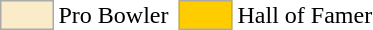<table>
<tr>
<td style="background-color:#faecc8;border:1px solid #aaaaaa;width:2em"></td>
<td>Pro Bowler</td>
<td></td>
<td style="background-color:#FFCC00;border:1px solid #aaaaaa;width:2em"></td>
<td>Hall of Famer</td>
</tr>
</table>
